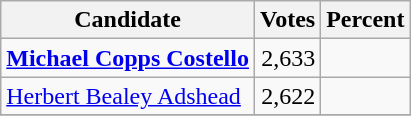<table class="wikitable">
<tr>
<th>Candidate</th>
<th>Votes</th>
<th>Percent</th>
</tr>
<tr>
<td style="font-weight:bold;"><a href='#'>Michael Copps Costello</a></td>
<td style="text-align:right;">2,633</td>
<td style="text-align:right;"></td>
</tr>
<tr>
<td><a href='#'>Herbert Bealey Adshead</a></td>
<td style="text-align:right;">2,622</td>
<td style="text-align:right;"></td>
</tr>
<tr>
</tr>
</table>
